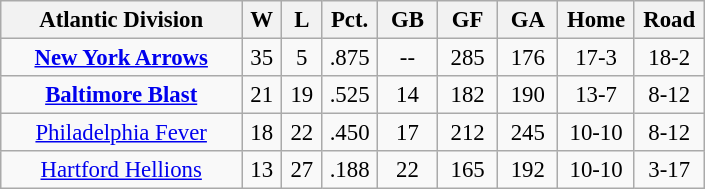<table class="wikitable" width="470" style="font-size:95%; text-align:center">
<tr>
<th width="30%">Atlantic Division</th>
<th width="5%">W</th>
<th width="5%">L</th>
<th width="5%">Pct.</th>
<th width="7.5%">GB</th>
<th width="7.5%">GF</th>
<th width="7.5%">GA</th>
<th width="7.5%">Home</th>
<th width="7.5%">Road</th>
</tr>
<tr>
<td><strong><a href='#'>New York Arrows</a></strong></td>
<td>35</td>
<td>5</td>
<td>.875</td>
<td>--</td>
<td>285</td>
<td>176</td>
<td>17-3</td>
<td>18-2</td>
</tr>
<tr>
<td><strong><a href='#'>Baltimore Blast</a></strong></td>
<td>21</td>
<td>19</td>
<td>.525</td>
<td>14</td>
<td>182</td>
<td>190</td>
<td>13-7</td>
<td>8-12</td>
</tr>
<tr>
<td><a href='#'>Philadelphia Fever</a></td>
<td>18</td>
<td>22</td>
<td>.450</td>
<td>17</td>
<td>212</td>
<td>245</td>
<td>10-10</td>
<td>8-12</td>
</tr>
<tr>
<td><a href='#'>Hartford Hellions</a></td>
<td>13</td>
<td>27</td>
<td>.188</td>
<td>22</td>
<td>165</td>
<td>192</td>
<td>10-10</td>
<td>3-17</td>
</tr>
</table>
